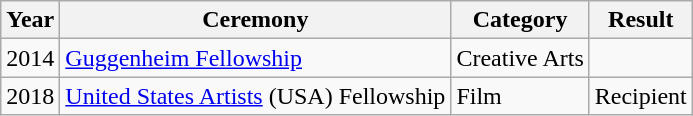<table class="wikitable">
<tr>
<th>Year</th>
<th>Ceremony</th>
<th>Category</th>
<th>Result</th>
</tr>
<tr>
<td>2014</td>
<td><a href='#'>Guggenheim Fellowship</a></td>
<td>Creative Arts</td>
<td></td>
</tr>
<tr>
<td>2018</td>
<td><a href='#'>United States Artists</a> (USA) Fellowship</td>
<td>Film</td>
<td>Recipient</td>
</tr>
</table>
